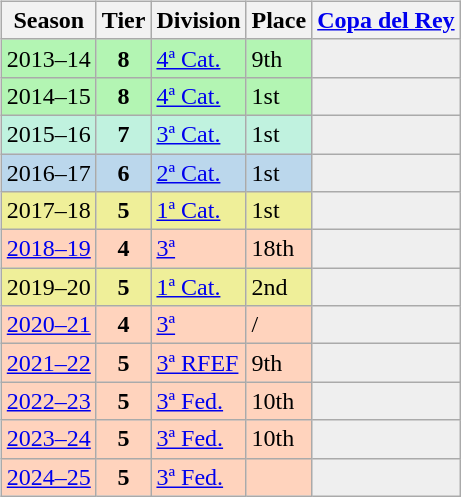<table>
<tr>
<td valign="top" width=0%><br><table class="wikitable">
<tr style="background:#f0f6fa;">
<th>Season</th>
<th>Tier</th>
<th>Division</th>
<th>Place</th>
<th><a href='#'>Copa del Rey</a></th>
</tr>
<tr>
<td style="background:#B3F5B3;">2013–14</td>
<th style="background:#B3F5B3;">8</th>
<td style="background:#B3F5B3;"><a href='#'>4ª Cat.</a></td>
<td style="background:#B3F5B3;">9th</td>
<th style="background:#EFEFEF;"></th>
</tr>
<tr>
<td style="background:#B3F5B3;">2014–15</td>
<th style="background:#B3F5B3;">8</th>
<td style="background:#B3F5B3;"><a href='#'>4ª Cat.</a></td>
<td style="background:#B3F5B3;">1st</td>
<th style="background:#EFEFEF;"></th>
</tr>
<tr>
<td style="background:#C0F2DF;">2015–16</td>
<th style="background:#C0F2DF;">7</th>
<td style="background:#C0F2DF;"><a href='#'>3ª Cat.</a></td>
<td style="background:#C0F2DF;">1st</td>
<th style="background:#EFEFEF;"></th>
</tr>
<tr>
<td style="background:#BBD7EC;">2016–17</td>
<th style="background:#BBD7EC;">6</th>
<td style="background:#BBD7EC;"><a href='#'>2ª Cat.</a></td>
<td style="background:#BBD7EC;">1st</td>
<th style="background:#EFEFEF;"></th>
</tr>
<tr>
<td style="background:#EFEF99;">2017–18</td>
<th style="background:#EFEF99;">5</th>
<td style="background:#EFEF99;"><a href='#'>1ª Cat.</a></td>
<td style="background:#EFEF99;">1st</td>
<th style="background:#EFEFEF;"></th>
</tr>
<tr>
<td style="background:#FFD3BD;"><a href='#'>2018–19</a></td>
<th style="background:#FFD3BD;">4</th>
<td style="background:#FFD3BD;"><a href='#'>3ª</a></td>
<td style="background:#FFD3BD;">18th</td>
<th style="background:#EFEFEF;"></th>
</tr>
<tr>
<td style="background:#EFEF99;">2019–20</td>
<th style="background:#EFEF99;">5</th>
<td style="background:#EFEF99;"><a href='#'>1ª Cat.</a></td>
<td style="background:#EFEF99;">2nd</td>
<th style="background:#EFEFEF;"></th>
</tr>
<tr>
<td style="background:#FFD3BD;"><a href='#'>2020–21</a></td>
<th style="background:#FFD3BD;">4</th>
<td style="background:#FFD3BD;"><a href='#'>3ª</a></td>
<td style="background:#FFD3BD;"> / </td>
<th style="background:#efefef;"></th>
</tr>
<tr>
<td style="background:#FFD3BD;"><a href='#'>2021–22</a></td>
<th style="background:#FFD3BD;">5</th>
<td style="background:#FFD3BD;"><a href='#'>3ª RFEF</a></td>
<td style="background:#FFD3BD;">9th</td>
<th style="background:#efefef;"></th>
</tr>
<tr>
<td style="background:#FFD3BD;"><a href='#'>2022–23</a></td>
<th style="background:#FFD3BD;">5</th>
<td style="background:#FFD3BD;"><a href='#'>3ª Fed.</a></td>
<td style="background:#FFD3BD;">10th</td>
<th style="background:#efefef;"></th>
</tr>
<tr>
<td style="background:#FFD3BD;"><a href='#'>2023–24</a></td>
<th style="background:#FFD3BD;">5</th>
<td style="background:#FFD3BD;"><a href='#'>3ª Fed.</a></td>
<td style="background:#FFD3BD;">10th</td>
<th style="background:#efefef;"></th>
</tr>
<tr>
<td style="background:#FFD3BD;"><a href='#'>2024–25</a></td>
<th style="background:#FFD3BD;">5</th>
<td style="background:#FFD3BD;"><a href='#'>3ª Fed.</a></td>
<td style="background:#FFD3BD;"></td>
<th style="background:#efefef;"></th>
</tr>
</table>
</td>
</tr>
</table>
